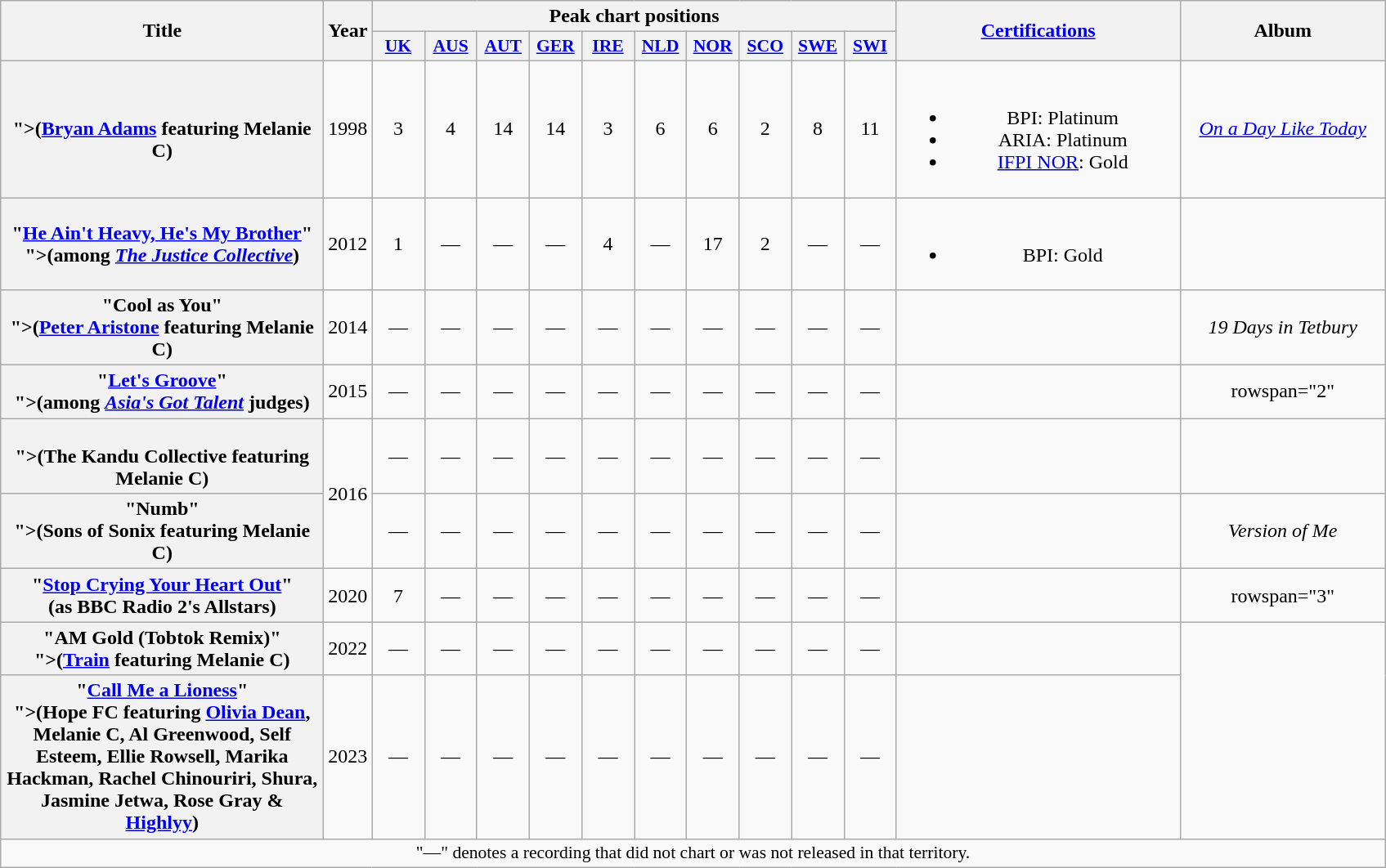<table class="wikitable plainrowheaders" style="text-align:center;" border="1">
<tr>
<th scope="col" rowspan="2" style="width:16em;">Title</th>
<th scope="col" rowspan="2" style="width:1em;">Year</th>
<th scope="col" colspan="10">Peak chart positions</th>
<th scope="col" rowspan="2" style="width:14em;"><a href='#'>Certifications</a></th>
<th scope="col" rowspan="2" style="width:10em;">Album</th>
</tr>
<tr>
<th scope="col" style="width:2.5em;font-size:90%;"><a href='#'>UK</a><br></th>
<th scope="col" style="width:2.5em;font-size:90%;"><a href='#'>AUS</a><br></th>
<th scope="col" style="width:2.5em;font-size:90%;"><a href='#'>AUT</a><br></th>
<th scope="col" style="width:2.5em;font-size:90%;"><a href='#'>GER</a><br></th>
<th scope="col" style="width:2.5em;font-size:90%;"><a href='#'>IRE</a><br></th>
<th scope="col" style="width:2.5em;font-size:90%;"><a href='#'>NLD</a><br></th>
<th scope="col" style="width:2.5em;font-size:90%;"><a href='#'>NOR</a><br></th>
<th scope="col" style="width:2.5em;font-size:90%;"><a href='#'>SCO</a><br></th>
<th scope="col" style="width:2.5em;font-size:90%;"><a href='#'>SWE</a><br></th>
<th scope="col" style="width:2.5em;font-size:90%;"><a href='#'>SWI</a><br></th>
</tr>
<tr>
<th scope="row"><br><span>">(<a href='#'>Bryan Adams</a> featuring Melanie C)</span></th>
<td>1998</td>
<td>3</td>
<td>4</td>
<td>14</td>
<td>14</td>
<td>3</td>
<td>6</td>
<td>6</td>
<td>2</td>
<td>8</td>
<td>11</td>
<td><br><ul><li>BPI: Platinum</li><li>ARIA: Platinum</li><li><a href='#'>IFPI NOR</a>: Gold</li></ul></td>
<td><em><a href='#'>On a Day Like Today</a></em></td>
</tr>
<tr>
<th scope="row">"<a href='#'>He Ain't Heavy, He's My Brother</a>"<br><span>">(among <em><a href='#'>The Justice Collective</a></em>)</span></th>
<td>2012</td>
<td>1</td>
<td>—</td>
<td>—</td>
<td>—</td>
<td>4</td>
<td>—</td>
<td>17</td>
<td>2</td>
<td>—</td>
<td>—</td>
<td><br><ul><li>BPI: Gold</li></ul></td>
<td></td>
</tr>
<tr>
<th scope="row">"Cool as You"<br><span>">(<a href='#'>Peter Aristone</a> featuring Melanie C)</span></th>
<td>2014</td>
<td>—</td>
<td>—</td>
<td>—</td>
<td>—</td>
<td>—</td>
<td>—</td>
<td>—</td>
<td>—</td>
<td>—</td>
<td>—</td>
<td></td>
<td><em>19 Days in Tetbury</em></td>
</tr>
<tr>
<th scope="row">"<a href='#'>Let's Groove</a>"<br><span>">(among <em><a href='#'>Asia's Got Talent</a></em> judges)</span></th>
<td>2015</td>
<td>—</td>
<td>—</td>
<td>—</td>
<td>—</td>
<td>—</td>
<td>—</td>
<td>—</td>
<td>—</td>
<td>—</td>
<td>—</td>
<td></td>
<td>rowspan="2" </td>
</tr>
<tr>
<th scope="row"><br><span>">(The Kandu Collective featuring Melanie C)</span></th>
<td rowspan="2">2016</td>
<td>—</td>
<td>—</td>
<td>—</td>
<td>—</td>
<td>—</td>
<td>—</td>
<td>—</td>
<td>—</td>
<td>—</td>
<td>—</td>
<td></td>
</tr>
<tr>
<th scope="row">"Numb"<br><span>">(Sons of Sonix featuring Melanie C)</span></th>
<td>—</td>
<td>—</td>
<td>—</td>
<td>—</td>
<td>—</td>
<td>—</td>
<td>—</td>
<td>—</td>
<td>—</td>
<td>—</td>
<td></td>
<td><em>Version of Me</em></td>
</tr>
<tr>
<th scope="row">"<a href='#'>Stop Crying Your Heart Out</a>"<br><span>(as BBC Radio 2's Allstars)</span></th>
<td>2020</td>
<td>7</td>
<td>—</td>
<td>—</td>
<td>—</td>
<td>—</td>
<td>—</td>
<td>—</td>
<td>—</td>
<td>—</td>
<td>—</td>
<td></td>
<td>rowspan="3" </td>
</tr>
<tr>
<th scope="row">"AM Gold (Tobtok Remix)"<br><span>">(<a href='#'>Train</a> featuring Melanie C)</span></th>
<td>2022</td>
<td>—</td>
<td>—</td>
<td>—</td>
<td>—</td>
<td>—</td>
<td>—</td>
<td>—</td>
<td>—</td>
<td>—</td>
<td>—</td>
<td></td>
</tr>
<tr>
<th scope="row">"<a href='#'>Call Me a Lioness</a>"<br><span>">(Hope FC featuring <a href='#'>Olivia Dean</a>, Melanie C, Al Greenwood, Self Esteem, Ellie Rowsell, Marika Hackman, Rachel Chinouriri, Shura, Jasmine Jetwa, Rose Gray & <a href='#'>Highlyy</a>)</span></th>
<td>2023</td>
<td>—</td>
<td>—</td>
<td>—</td>
<td>—</td>
<td>—</td>
<td>—</td>
<td>—</td>
<td>—</td>
<td>—</td>
<td>—</td>
<td></td>
</tr>
<tr>
<td colspan="14" style="font-size:90%">"—" denotes a recording that did not chart or was not released in that territory.</td>
</tr>
</table>
